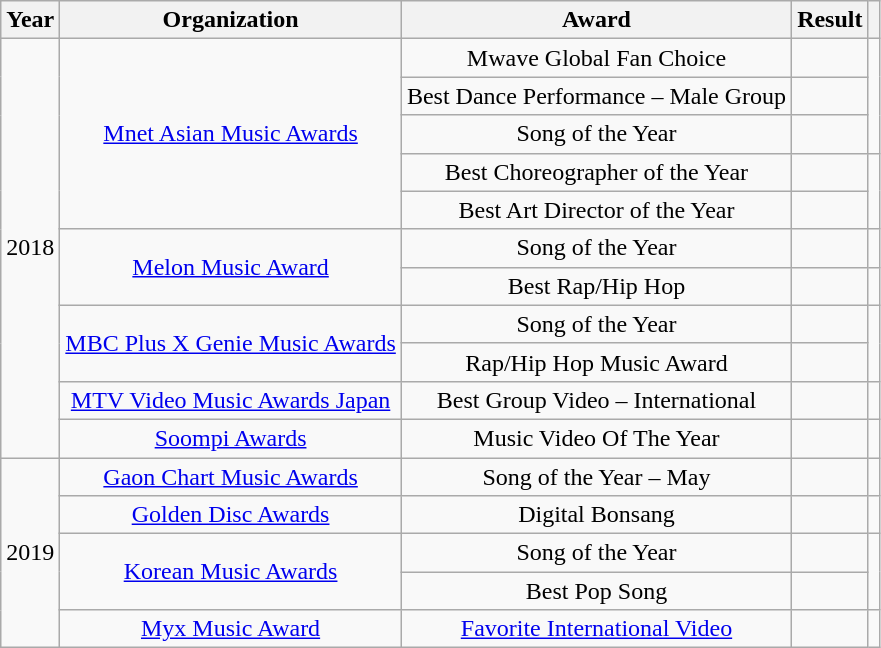<table class="wikitable sortable plainrowheaders" style="text-align:center">
<tr>
<th scope="col">Year</th>
<th scope="col">Organization</th>
<th scope="col">Award</th>
<th scope="col">Result</th>
<th class="unsortable"></th>
</tr>
<tr>
<td rowspan="11">2018</td>
<td rowspan="5"><a href='#'>Mnet Asian Music Awards</a></td>
<td>Mwave Global Fan Choice</td>
<td></td>
<td rowspan="3"></td>
</tr>
<tr>
<td>Best Dance Performance – Male Group</td>
<td></td>
</tr>
<tr>
<td>Song of the Year</td>
<td></td>
</tr>
<tr>
<td>Best Choreographer of the Year</td>
<td></td>
<td rowspan="2"></td>
</tr>
<tr>
<td>Best Art Director of the Year</td>
<td></td>
</tr>
<tr>
<td rowspan="2"><a href='#'>Melon Music Award</a></td>
<td>Song of the Year</td>
<td></td>
<td></td>
</tr>
<tr>
<td>Best Rap/Hip Hop</td>
<td></td>
<td></td>
</tr>
<tr>
<td rowspan="2"><a href='#'>MBC Plus X Genie Music Awards</a></td>
<td>Song of the Year</td>
<td></td>
<td rowspan=2></td>
</tr>
<tr>
<td>Rap/Hip Hop Music Award</td>
<td></td>
</tr>
<tr>
<td><a href='#'>MTV Video Music Awards Japan</a></td>
<td>Best Group Video – International</td>
<td></td>
<td></td>
</tr>
<tr>
<td><a href='#'>Soompi Awards</a></td>
<td>Music Video Of The Year</td>
<td></td>
<td></td>
</tr>
<tr>
<td rowspan="5">2019</td>
<td><a href='#'>Gaon Chart Music Awards</a></td>
<td>Song of the Year – May</td>
<td></td>
<td></td>
</tr>
<tr>
<td><a href='#'>Golden Disc Awards</a></td>
<td>Digital Bonsang</td>
<td></td>
<td style="text-align:center;"></td>
</tr>
<tr>
<td rowspan="2"><a href='#'>Korean Music Awards</a></td>
<td>Song of the Year</td>
<td></td>
<td rowspan="2"></td>
</tr>
<tr>
<td style="text-align:center;">Best Pop Song</td>
<td></td>
</tr>
<tr>
<td><a href='#'>Myx Music Award</a></td>
<td><a href='#'>Favorite International Video</a></td>
<td></td>
<td></td>
</tr>
</table>
